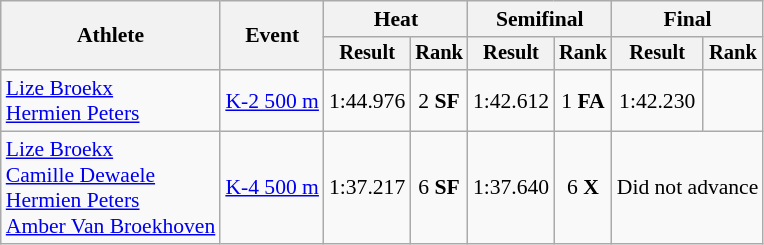<table class=wikitable style=font-size:90%>
<tr>
<th rowspan=2>Athlete</th>
<th rowspan=2>Event</th>
<th colspan=2>Heat</th>
<th colspan=2>Semifinal</th>
<th colspan=2>Final</th>
</tr>
<tr style=font-size:95%>
<th>Result</th>
<th>Rank</th>
<th>Result</th>
<th>Rank</th>
<th>Result</th>
<th>Rank</th>
</tr>
<tr align=center>
<td align=left><a href='#'>Lize Broekx</a><br><a href='#'>Hermien Peters</a></td>
<td align=left><a href='#'>K-2 500 m</a></td>
<td>1:44.976</td>
<td>2 <strong>SF</strong></td>
<td>1:42.612</td>
<td>1 <strong>FA</strong></td>
<td>1:42.230</td>
<td></td>
</tr>
<tr align=center>
<td align=left><a href='#'>Lize Broekx</a><br><a href='#'>Camille Dewaele</a><br><a href='#'>Hermien Peters</a><br><a href='#'>Amber Van Broekhoven</a></td>
<td align=left><a href='#'>K-4 500 m</a></td>
<td>1:37.217</td>
<td>6 <strong>SF</strong></td>
<td>1:37.640</td>
<td>6 <strong>X</strong></td>
<td colspan=2>Did not advance</td>
</tr>
</table>
